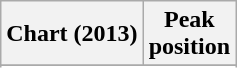<table class="wikitable sortable plainrowheaders" style="text-align:center">
<tr>
<th>Chart (2013)</th>
<th>Peak<br>position</th>
</tr>
<tr>
</tr>
<tr>
</tr>
<tr>
</tr>
</table>
